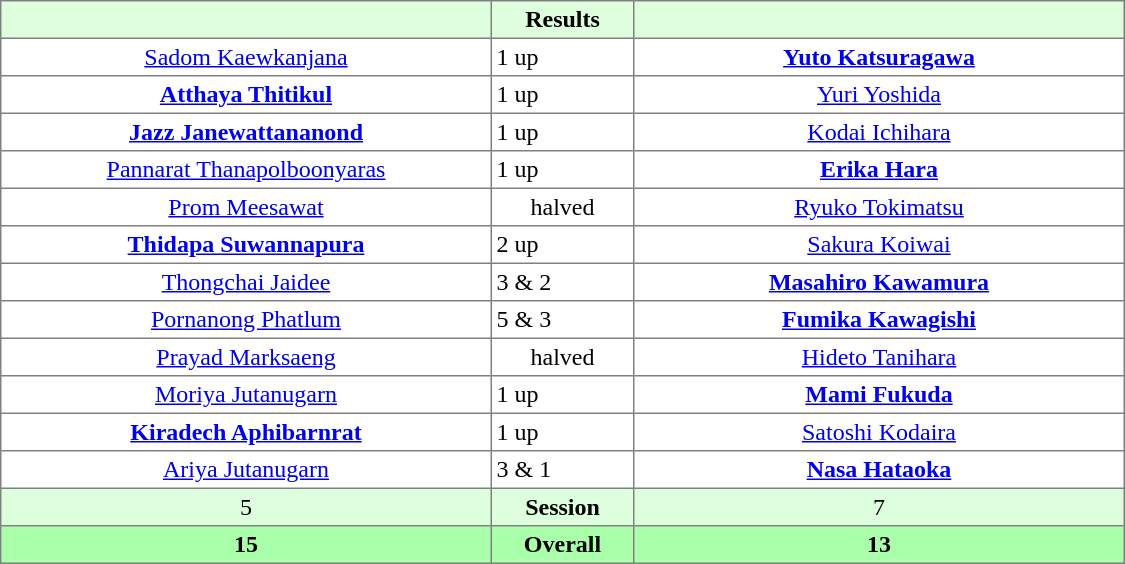<table border="1" cellpadding="3" style="border-collapse:collapse; text-align:center;">
<tr style="background:#dfd;">
<th style="width:20em;"></th>
<th style="width:5.5em;">Results</th>
<th style="width:20em;"></th>
</tr>
<tr>
<td><a href='#'>Sadom Kaewkanjana</a></td>
<td align=left> 1 up</td>
<td><strong><a href='#'>Yuto Katsuragawa</a></strong></td>
</tr>
<tr>
<td><strong><a href='#'>Atthaya Thitikul</a></strong></td>
<td align=left> 1 up</td>
<td><a href='#'>Yuri Yoshida</a></td>
</tr>
<tr>
<td><strong><a href='#'>Jazz Janewattananond</a></strong></td>
<td align=left> 1 up</td>
<td><a href='#'>Kodai Ichihara</a></td>
</tr>
<tr>
<td><a href='#'>Pannarat Thanapolboonyaras</a></td>
<td align=left> 1 up</td>
<td><strong><a href='#'>Erika Hara</a></strong></td>
</tr>
<tr>
<td><a href='#'>Prom Meesawat</a></td>
<td>halved</td>
<td><a href='#'>Ryuko Tokimatsu</a></td>
</tr>
<tr>
<td><strong><a href='#'>Thidapa Suwannapura</a></strong></td>
<td align=left> 2 up</td>
<td><a href='#'>Sakura Koiwai</a></td>
</tr>
<tr>
<td><a href='#'>Thongchai Jaidee</a></td>
<td align=left> 3 & 2</td>
<td><strong><a href='#'>Masahiro Kawamura</a></strong></td>
</tr>
<tr>
<td><a href='#'>Pornanong Phatlum</a></td>
<td align=left> 5 & 3</td>
<td><strong><a href='#'>Fumika Kawagishi</a></strong></td>
</tr>
<tr>
<td><a href='#'>Prayad Marksaeng</a></td>
<td>halved</td>
<td><a href='#'>Hideto Tanihara</a></td>
</tr>
<tr>
<td><a href='#'>Moriya Jutanugarn</a></td>
<td align=left> 1 up</td>
<td><strong><a href='#'>Mami Fukuda</a></strong></td>
</tr>
<tr>
<td><strong><a href='#'>Kiradech Aphibarnrat</a></strong></td>
<td align=left> 1 up</td>
<td><a href='#'>Satoshi Kodaira</a></td>
</tr>
<tr>
<td><a href='#'>Ariya Jutanugarn</a></td>
<td align=left> 3 & 1</td>
<td><strong><a href='#'>Nasa Hataoka</a></strong></td>
</tr>
<tr style="background:#dfd;">
<td>5</td>
<td><strong>Session</strong></td>
<td>7</td>
</tr>
<tr style="background:#afa;">
<th>15</th>
<th>Overall</th>
<th>13</th>
</tr>
</table>
